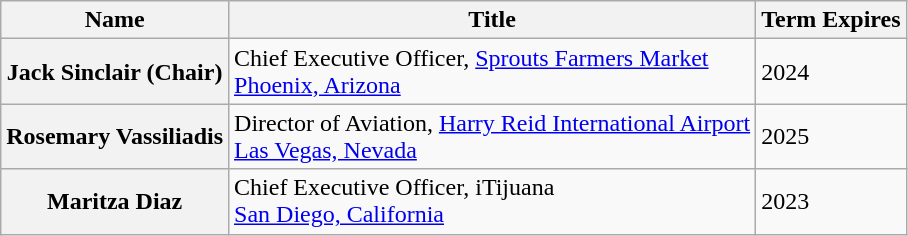<table class="wikitable sortable">
<tr>
<th>Name</th>
<th>Title</th>
<th>Term Expires</th>
</tr>
<tr>
<th>Jack Sinclair (Chair)</th>
<td>Chief Executive Officer, <a href='#'>Sprouts Farmers Market</a><br><a href='#'>Phoenix, Arizona</a></td>
<td>2024</td>
</tr>
<tr>
<th>Rosemary Vassiliadis</th>
<td>Director of Aviation, <a href='#'>Harry Reid International Airport</a><br><a href='#'>Las Vegas, Nevada</a></td>
<td>2025</td>
</tr>
<tr>
<th>Maritza Diaz</th>
<td>Chief Executive Officer, iTijuana<br><a href='#'>San Diego, California</a></td>
<td>2023</td>
</tr>
</table>
